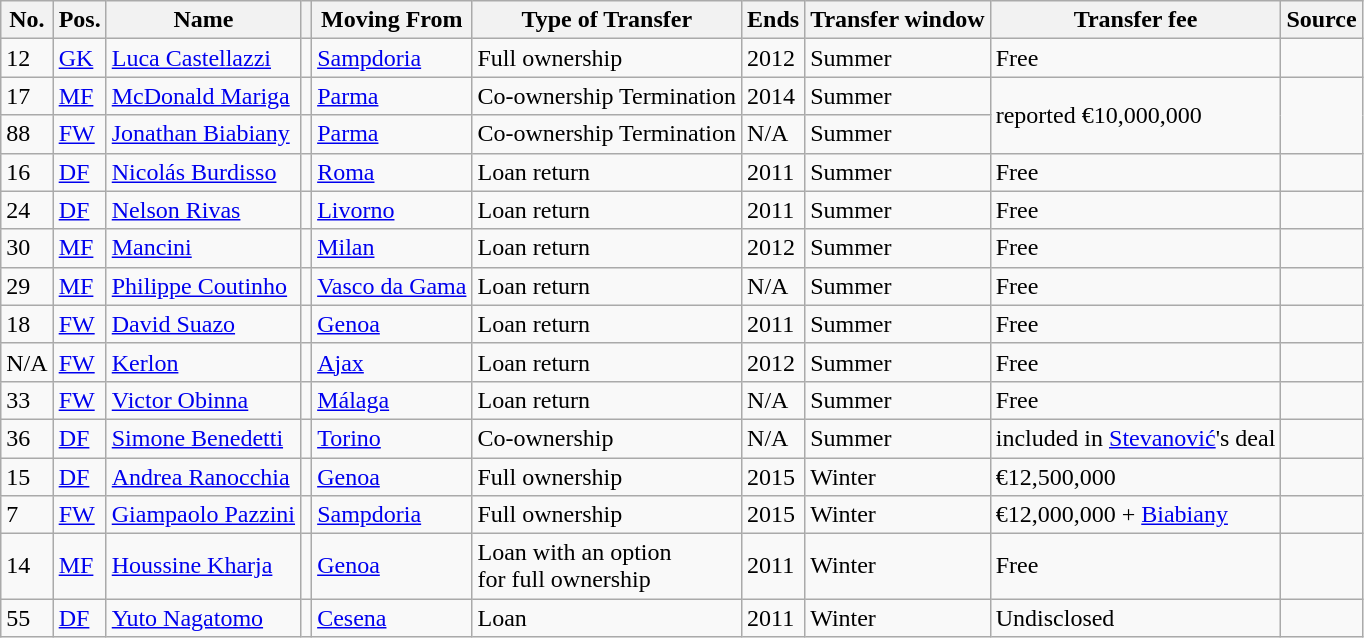<table class="wikitable sortable">
<tr>
<th>No.</th>
<th>Pos.</th>
<th>Name</th>
<th></th>
<th>Moving From</th>
<th>Type of Transfer</th>
<th>Ends</th>
<th>Transfer window</th>
<th>Transfer fee</th>
<th>Source</th>
</tr>
<tr>
<td>12</td>
<td><a href='#'>GK</a></td>
<td> <a href='#'>Luca Castellazzi</a></td>
<td></td>
<td> <a href='#'>Sampdoria</a></td>
<td>Full ownership</td>
<td>2012</td>
<td>Summer</td>
<td>Free</td>
<td> </td>
</tr>
<tr>
<td>17</td>
<td><a href='#'>MF</a></td>
<td> <a href='#'>McDonald Mariga</a></td>
<td></td>
<td> <a href='#'>Parma</a></td>
<td>Co-ownership Termination</td>
<td>2014</td>
<td>Summer</td>
<td rowspan="2">reported €10,000,000</td>
<td rowspan="2"></td>
</tr>
<tr>
<td>88</td>
<td><a href='#'>FW</a></td>
<td> <a href='#'>Jonathan Biabiany</a></td>
<td></td>
<td> <a href='#'>Parma</a></td>
<td>Co-ownership Termination</td>
<td>N/A</td>
<td>Summer</td>
</tr>
<tr>
<td>16</td>
<td><a href='#'>DF</a></td>
<td> <a href='#'>Nicolás Burdisso</a></td>
<td></td>
<td> <a href='#'>Roma</a></td>
<td>Loan return</td>
<td>2011</td>
<td>Summer</td>
<td>Free</td>
<td></td>
</tr>
<tr>
<td>24</td>
<td><a href='#'>DF</a></td>
<td> <a href='#'>Nelson Rivas</a></td>
<td></td>
<td> <a href='#'>Livorno</a></td>
<td>Loan return</td>
<td>2011</td>
<td>Summer</td>
<td>Free</td>
<td></td>
</tr>
<tr>
<td>30</td>
<td><a href='#'>MF</a></td>
<td> <a href='#'>Mancini</a></td>
<td></td>
<td> <a href='#'>Milan</a></td>
<td>Loan return</td>
<td>2012</td>
<td>Summer</td>
<td>Free</td>
<td></td>
</tr>
<tr>
<td>29</td>
<td><a href='#'>MF</a></td>
<td> <a href='#'>Philippe Coutinho</a></td>
<td></td>
<td> <a href='#'>Vasco da Gama</a></td>
<td>Loan return</td>
<td>N/A</td>
<td>Summer</td>
<td>Free</td>
<td></td>
</tr>
<tr>
<td>18</td>
<td><a href='#'>FW</a></td>
<td> <a href='#'>David Suazo</a></td>
<td></td>
<td> <a href='#'>Genoa</a></td>
<td>Loan return</td>
<td>2011</td>
<td>Summer</td>
<td>Free</td>
<td></td>
</tr>
<tr>
<td>N/A</td>
<td><a href='#'>FW</a></td>
<td> <a href='#'>Kerlon</a></td>
<td></td>
<td> <a href='#'>Ajax</a></td>
<td>Loan return</td>
<td>2012</td>
<td>Summer</td>
<td>Free</td>
<td></td>
</tr>
<tr>
<td>33</td>
<td><a href='#'>FW</a></td>
<td> <a href='#'>Victor Obinna</a></td>
<td></td>
<td> <a href='#'>Málaga</a></td>
<td>Loan return</td>
<td>N/A</td>
<td>Summer</td>
<td>Free</td>
<td></td>
</tr>
<tr>
<td>36</td>
<td><a href='#'>DF</a></td>
<td> <a href='#'>Simone Benedetti</a></td>
<td></td>
<td> <a href='#'>Torino</a></td>
<td>Co-ownership</td>
<td>N/A</td>
<td>Summer</td>
<td>included in <a href='#'>Stevanović</a>'s deal</td>
<td></td>
</tr>
<tr>
<td>15</td>
<td><a href='#'>DF</a></td>
<td> <a href='#'>Andrea Ranocchia</a></td>
<td></td>
<td> <a href='#'>Genoa</a></td>
<td>Full ownership</td>
<td>2015</td>
<td>Winter</td>
<td>€12,500,000</td>
<td> </td>
</tr>
<tr>
<td>7</td>
<td><a href='#'>FW</a></td>
<td> <a href='#'>Giampaolo Pazzini</a></td>
<td></td>
<td> <a href='#'>Sampdoria</a></td>
<td>Full ownership</td>
<td>2015</td>
<td>Winter</td>
<td>€12,000,000 + <a href='#'>Biabiany</a></td>
<td> </td>
</tr>
<tr>
<td>14</td>
<td><a href='#'>MF</a></td>
<td> <a href='#'>Houssine Kharja</a></td>
<td></td>
<td> <a href='#'>Genoa</a></td>
<td>Loan with an option <br> for full ownership</td>
<td>2011</td>
<td>Winter</td>
<td>Free</td>
<td> </td>
</tr>
<tr>
<td>55</td>
<td><a href='#'>DF</a></td>
<td> <a href='#'>Yuto Nagatomo</a></td>
<td></td>
<td> <a href='#'>Cesena</a></td>
<td>Loan</td>
<td>2011</td>
<td>Winter</td>
<td>Undisclosed</td>
<td> </td>
</tr>
</table>
